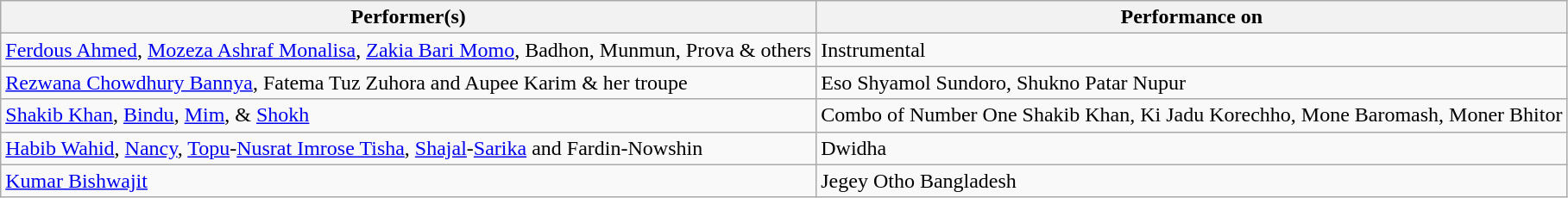<table class="wikitable">
<tr>
<th>Performer(s)</th>
<th>Performance on</th>
</tr>
<tr>
<td><a href='#'>Ferdous Ahmed</a>, <a href='#'>Mozeza Ashraf Monalisa</a>, <a href='#'>Zakia Bari Momo</a>, Badhon, Munmun, Prova & others</td>
<td>Instrumental </td>
</tr>
<tr>
<td><a href='#'>Rezwana Chowdhury Bannya</a>, Fatema Tuz Zuhora and Aupee Karim & her troupe</td>
<td>Eso Shyamol Sundoro, Shukno Patar Nupur </td>
</tr>
<tr>
<td><a href='#'>Shakib Khan</a>, <a href='#'>Bindu</a>, <a href='#'>Mim</a>, & <a href='#'>Shokh</a></td>
<td>Combo of Number One Shakib Khan, Ki Jadu Korechho, Mone Baromash, Moner Bhitor </td>
</tr>
<tr>
<td><a href='#'>Habib Wahid</a>, <a href='#'>Nancy</a>, <a href='#'>Topu</a>-<a href='#'>Nusrat Imrose Tisha</a>, <a href='#'>Shajal</a>-<a href='#'>Sarika</a> and Fardin-Nowshin</td>
<td>Dwidha</td>
</tr>
<tr>
<td><a href='#'>Kumar Bishwajit</a></td>
<td>Jegey Otho Bangladesh </td>
</tr>
</table>
